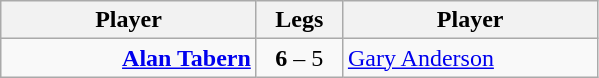<table class=wikitable style="text-align:center">
<tr>
<th width=163>Player</th>
<th width=50>Legs</th>
<th width=163>Player</th>
</tr>
<tr align=left>
<td align=right><strong><a href='#'>Alan Tabern</a></strong> </td>
<td align=center><strong>6</strong> – 5</td>
<td> <a href='#'>Gary Anderson</a></td>
</tr>
</table>
